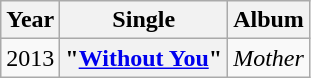<table class="wikitable plainrowheaders">
<tr>
<th>Year</th>
<th>Single</th>
<th>Album</th>
</tr>
<tr>
<td>2013</td>
<th scope="row">"<a href='#'>Without You</a>"</th>
<td><em>Mother</em></td>
</tr>
</table>
